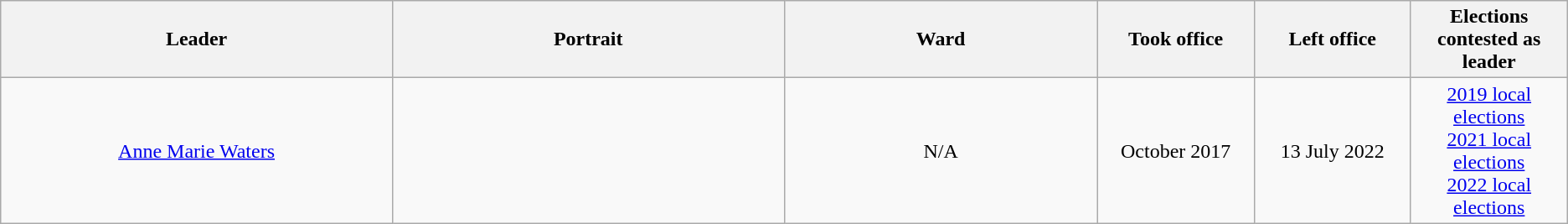<table class="wikitable" style="text-align:center">
<tr>
<th style="width:25%;">Leader<br></th>
<th width=60>Portrait</th>
<th style="width:20%;">Ward</th>
<th style="width:10%;">Took office</th>
<th style="width:10%;">Left office</th>
<th style="width:10%;">Elections contested as leader</th>
</tr>
<tr>
<td><a href='#'>Anne Marie Waters</a><br></td>
<td></td>
<td>N/A</td>
<td>October 2017</td>
<td>13 July 2022</td>
<td><a href='#'>2019 local elections</a><br><a href='#'>2021 local elections</a><br><a href='#'>2022 local elections</a></td>
</tr>
</table>
